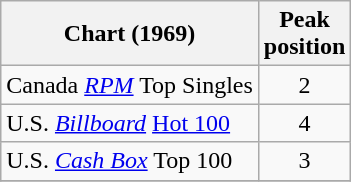<table class="wikitable sortable">
<tr>
<th>Chart (1969)</th>
<th>Peak<br>position</th>
</tr>
<tr>
<td>Canada <em><a href='#'>RPM</a></em> Top Singles</td>
<td style="text-align:center;">2</td>
</tr>
<tr>
<td>U.S. <em><a href='#'>Billboard</a></em> <a href='#'>Hot 100</a></td>
<td style="text-align:center;">4</td>
</tr>
<tr>
<td>U.S. <a href='#'><em>Cash Box</em></a> Top 100</td>
<td align="center">3</td>
</tr>
<tr>
</tr>
</table>
